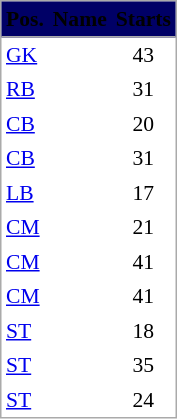<table cellspacing="0" cellpadding="3" style="border:1px solid #AAAAAA;font-size:90%">
<tr bgcolor="#000066">
<th style="border-bottom:1px solid #AAAAAA" align="center"><span>Pos.</span></th>
<th style="border-bottom:1px solid #AAAAAA" align="center"><span>Name</span></th>
<th style="border-bottom:1px solid #AAAAAA" align="center"><span>Starts</span></th>
</tr>
<tr>
<td><a href='#'>GK</a></td>
<td></td>
<td align="center">43</td>
</tr>
<tr>
<td><a href='#'>RB</a></td>
<td></td>
<td align="center">31</td>
</tr>
<tr>
<td><a href='#'>CB</a></td>
<td></td>
<td align="center">20</td>
</tr>
<tr>
<td><a href='#'>CB</a></td>
<td></td>
<td align="center">31</td>
</tr>
<tr>
<td><a href='#'>LB</a></td>
<td></td>
<td align="center">17</td>
</tr>
<tr>
<td><a href='#'>CM</a></td>
<td></td>
<td align="center">21</td>
</tr>
<tr>
<td><a href='#'>CM</a></td>
<td></td>
<td align="center">41</td>
</tr>
<tr>
<td><a href='#'>CM</a></td>
<td></td>
<td align="center">41</td>
</tr>
<tr>
<td><a href='#'>ST</a></td>
<td></td>
<td align="center">18</td>
</tr>
<tr>
<td><a href='#'>ST</a></td>
<td></td>
<td align="center">35</td>
</tr>
<tr>
<td><a href='#'>ST</a></td>
<td></td>
<td align="center">24</td>
</tr>
<tr>
</tr>
</table>
